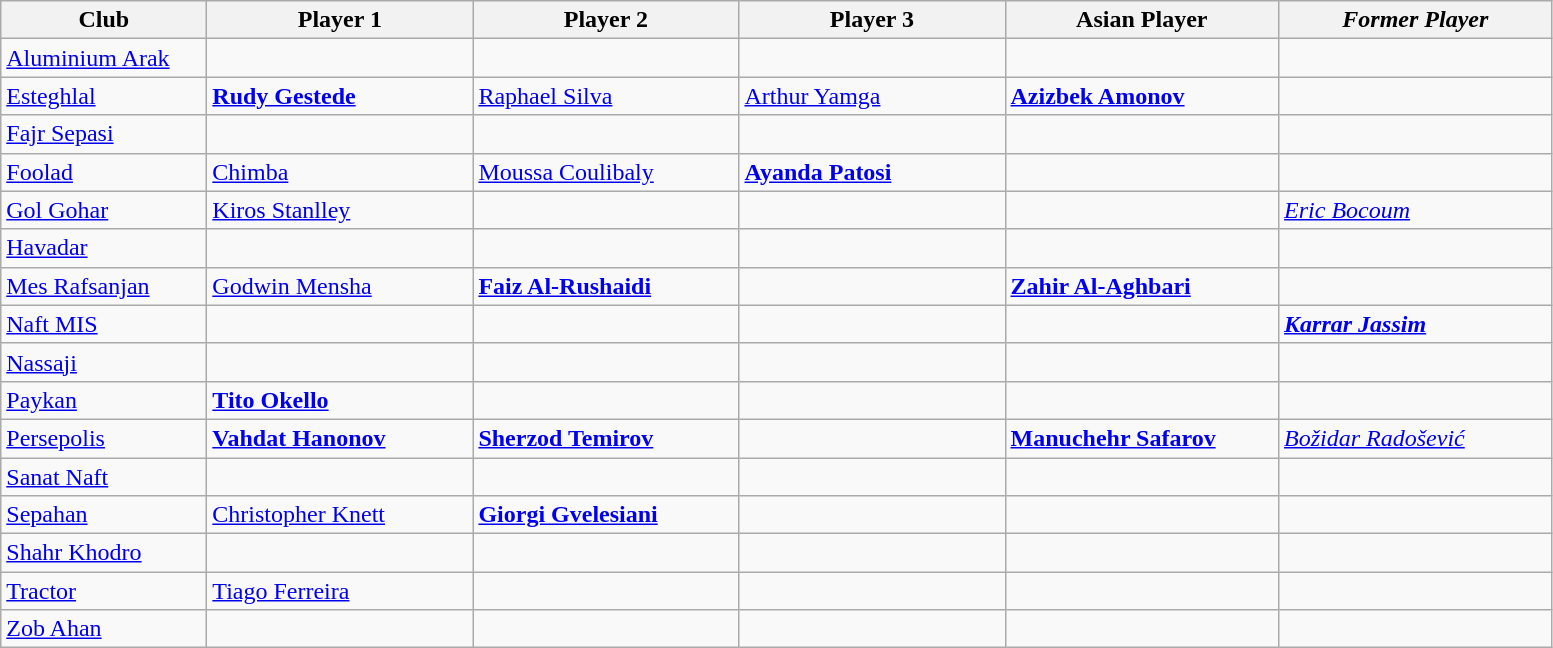<table class="sortable wikitable" border="1">
<tr>
<th style="width:130px;">Club</th>
<th style="width:170px;">Player 1</th>
<th style="width:170px;">Player 2</th>
<th style="width:170px;">Player 3</th>
<th style="width:175px;">Asian Player</th>
<th style="width:175px;"><em>Former Player</em></th>
</tr>
<tr>
<td><a href='#'>Aluminium Arak</a></td>
<td></td>
<td></td>
<td></td>
<td></td>
<td></td>
</tr>
<tr>
<td><a href='#'>Esteghlal</a></td>
<td> <strong><a href='#'>Rudy Gestede</a></strong></td>
<td> <a href='#'>Raphael Silva</a></td>
<td> <a href='#'>Arthur Yamga</a></td>
<td> <strong><a href='#'>Azizbek Amonov</a></strong></td>
<td></td>
</tr>
<tr>
<td><a href='#'>Fajr Sepasi</a></td>
<td></td>
<td></td>
<td></td>
<td></td>
<td></td>
</tr>
<tr>
<td><a href='#'>Foolad</a></td>
<td> <a href='#'>Chimba</a></td>
<td> <a href='#'>Moussa Coulibaly</a></td>
<td> <strong><a href='#'>Ayanda Patosi</a></strong></td>
<td></td>
<td></td>
</tr>
<tr>
<td><a href='#'>Gol Gohar</a></td>
<td> <a href='#'>Kiros Stanlley</a></td>
<td></td>
<td></td>
<td></td>
<td> <em><a href='#'>Eric Bocoum</a></em></td>
</tr>
<tr>
<td><a href='#'>Havadar</a></td>
<td></td>
<td></td>
<td></td>
<td></td>
<td></td>
</tr>
<tr>
<td><a href='#'>Mes Rafsanjan</a></td>
<td> <a href='#'>Godwin Mensha</a></td>
<td> <strong><a href='#'>Faiz Al-Rushaidi</a></strong></td>
<td></td>
<td> <strong><a href='#'>Zahir Al-Aghbari</a></strong></td>
<td></td>
</tr>
<tr>
<td><a href='#'>Naft MIS</a></td>
<td></td>
<td></td>
<td></td>
<td></td>
<td> <strong><em><a href='#'>Karrar Jassim</a></em></strong></td>
</tr>
<tr>
<td><a href='#'>Nassaji</a></td>
<td></td>
<td></td>
<td></td>
<td></td>
<td></td>
</tr>
<tr>
<td><a href='#'>Paykan</a></td>
<td> <strong><a href='#'>Tito Okello</a></strong></td>
<td></td>
<td></td>
<td></td>
<td></td>
</tr>
<tr>
<td><a href='#'>Persepolis</a></td>
<td> <strong><a href='#'>Vahdat Hanonov</a></strong></td>
<td> <strong><a href='#'>Sherzod Temirov</a></strong></td>
<td></td>
<td> <strong><a href='#'>Manuchehr Safarov</a></strong></td>
<td> <em><a href='#'>Božidar Radošević</a></em></td>
</tr>
<tr>
<td><a href='#'>Sanat Naft</a></td>
<td></td>
<td></td>
<td></td>
<td></td>
<td></td>
</tr>
<tr>
<td><a href='#'>Sepahan</a></td>
<td> <a href='#'>Christopher Knett</a></td>
<td> <strong><a href='#'>Giorgi Gvelesiani</a></strong></td>
<td></td>
<td></td>
<td></td>
</tr>
<tr>
<td><a href='#'>Shahr Khodro</a></td>
<td></td>
<td></td>
<td></td>
<td></td>
<td></td>
</tr>
<tr>
<td><a href='#'>Tractor</a></td>
<td> <a href='#'>Tiago Ferreira</a></td>
<td></td>
<td></td>
<td></td>
<td></td>
</tr>
<tr>
<td><a href='#'>Zob Ahan</a></td>
<td></td>
<td></td>
<td></td>
<td></td>
</tr>
</table>
